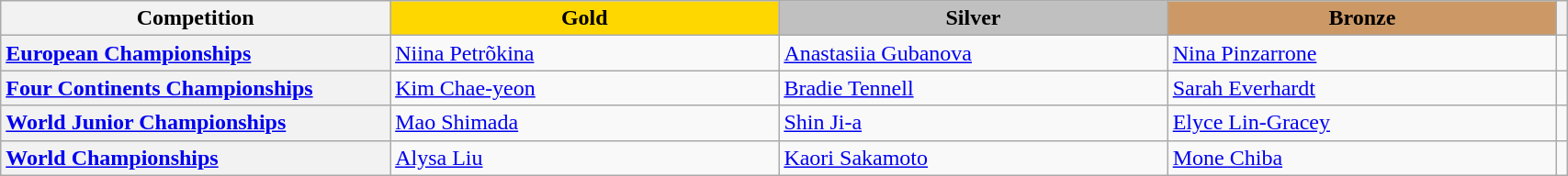<table class="wikitable unsortable" style="text-align:left; width:90%">
<tr>
<th scope="col" style="text-align:center; width:25%">Competition</th>
<td scope="col" style="text-align:center; width:25%; background:gold"><strong>Gold</strong></td>
<td scope="col" style="text-align:center; width:25%; background:silver"><strong>Silver</strong></td>
<td scope="col" style="text-align:center; width:25%; background:#c96"><strong>Bronze</strong></td>
<th scope="col" style="text-align:center"></th>
</tr>
<tr>
<th scope="row" style="text-align:left"> <a href='#'>European Championships</a></th>
<td> <a href='#'>Niina Petrõkina</a></td>
<td> <a href='#'>Anastasiia Gubanova</a></td>
<td> <a href='#'>Nina Pinzarrone</a></td>
<td></td>
</tr>
<tr>
<th scope="row" style="text-align:left"> <a href='#'>Four Continents Championships</a></th>
<td> <a href='#'>Kim Chae-yeon</a></td>
<td> <a href='#'>Bradie Tennell</a></td>
<td> <a href='#'>Sarah Everhardt</a></td>
<td></td>
</tr>
<tr>
<th scope="row" style="text-align:left"> <a href='#'>World Junior Championships</a></th>
<td> <a href='#'>Mao Shimada</a></td>
<td> <a href='#'>Shin Ji-a</a></td>
<td> <a href='#'>Elyce Lin-Gracey</a></td>
<td></td>
</tr>
<tr>
<th scope="row" style="text-align:left"> <a href='#'>World Championships</a></th>
<td> <a href='#'>Alysa Liu</a></td>
<td> <a href='#'>Kaori Sakamoto</a></td>
<td> <a href='#'>Mone Chiba</a></td>
<td></td>
</tr>
</table>
